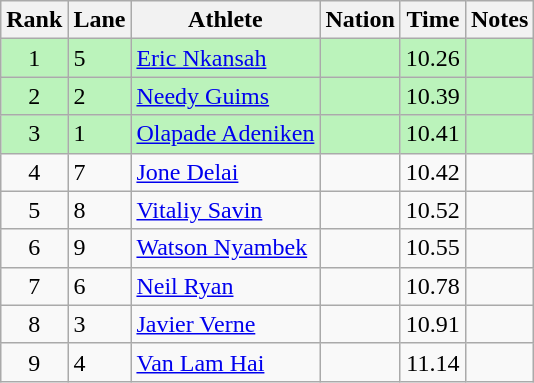<table class="wikitable sortable">
<tr>
<th>Rank</th>
<th>Lane</th>
<th>Athlete</th>
<th>Nation</th>
<th>Time</th>
<th>Notes</th>
</tr>
<tr style="background:#bbf3bb;">
<td align="center">1</td>
<td>5</td>
<td><a href='#'>Eric Nkansah</a></td>
<td></td>
<td align="center">10.26</td>
<td align=center></td>
</tr>
<tr style="background:#bbf3bb;">
<td align="center">2</td>
<td>2</td>
<td><a href='#'>Needy Guims</a></td>
<td></td>
<td align="center">10.39</td>
<td align=center></td>
</tr>
<tr style="background:#bbf3bb;">
<td align="center">3</td>
<td>1</td>
<td><a href='#'>Olapade Adeniken</a></td>
<td></td>
<td align="center">10.41</td>
<td align=center></td>
</tr>
<tr>
<td align="center">4</td>
<td>7</td>
<td><a href='#'>Jone Delai</a></td>
<td></td>
<td align="center">10.42</td>
<td></td>
</tr>
<tr>
<td align="center">5</td>
<td>8</td>
<td><a href='#'>Vitaliy Savin</a></td>
<td></td>
<td align="center">10.52</td>
<td></td>
</tr>
<tr>
<td align="center">6</td>
<td>9</td>
<td><a href='#'>Watson Nyambek</a></td>
<td></td>
<td align="center">10.55</td>
<td></td>
</tr>
<tr>
<td align="center">7</td>
<td>6</td>
<td><a href='#'>Neil Ryan</a></td>
<td></td>
<td align="center">10.78</td>
<td></td>
</tr>
<tr>
<td align="center">8</td>
<td>3</td>
<td><a href='#'>Javier Verne</a></td>
<td></td>
<td align="center">10.91</td>
<td></td>
</tr>
<tr>
<td align="center">9</td>
<td>4</td>
<td><a href='#'>Van Lam Hai</a></td>
<td></td>
<td align="center">11.14</td>
<td></td>
</tr>
</table>
